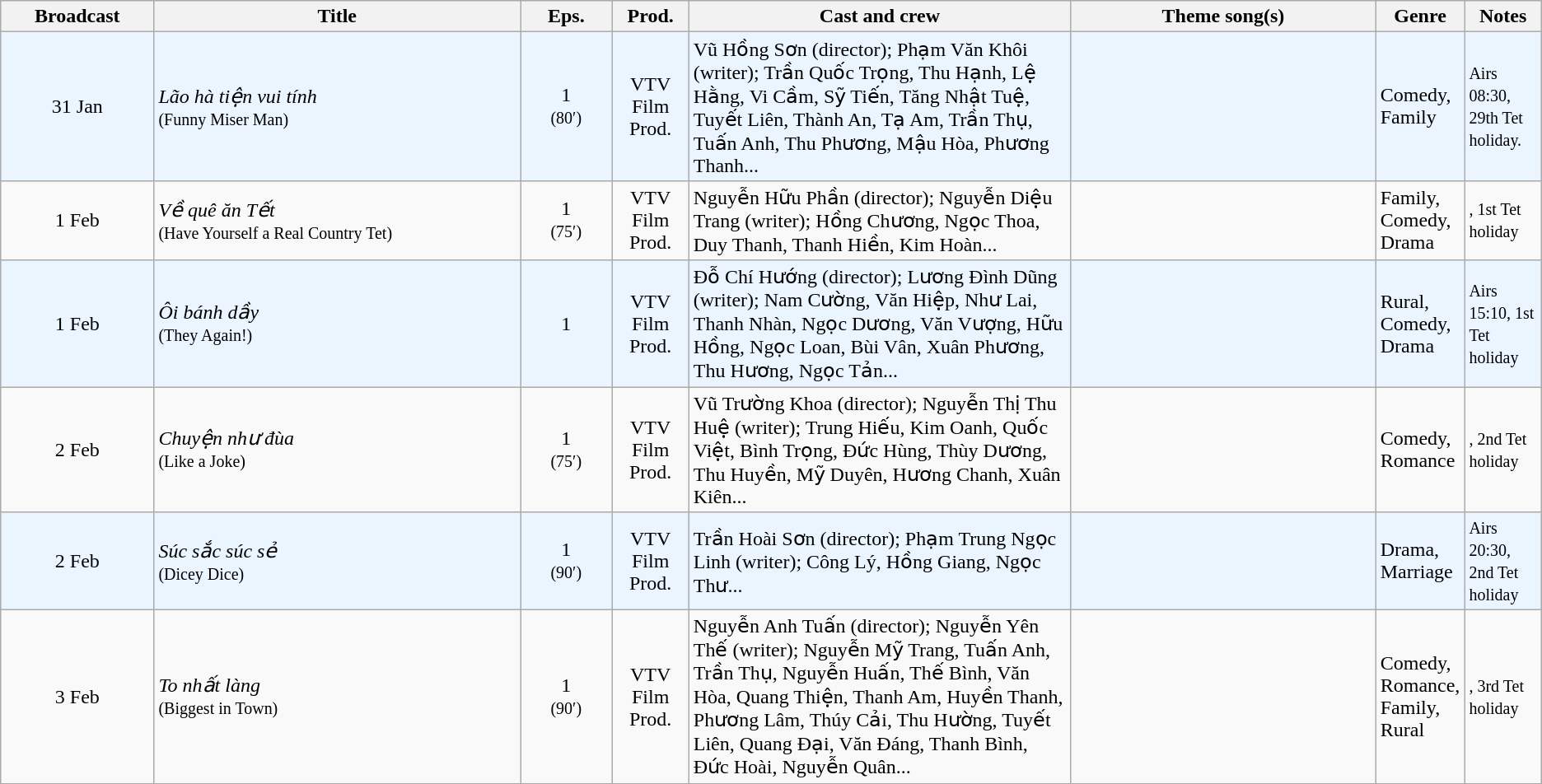<table class="wikitable sortable">
<tr>
<th style="width:10%;">Broadcast</th>
<th style="width:24%;">Title</th>
<th style="width:6%;">Eps.</th>
<th style="width:5%;">Prod.</th>
<th style="width:25%;">Cast and crew</th>
<th style="width:20%;">Theme song(s)</th>
<th style="width:5%;">Genre</th>
<th style="width:5%;">Notes</th>
</tr>
<tr ---- bgcolor="#ebf5ff">
<td style="text-align:center;">31 Jan</td>
<td><em>Lão hà tiện vui tính</em> <br><small>(Funny Miser Man)</small></td>
<td style="text-align:center;">1<br><small>(80′)</small></td>
<td style="text-align:center;">VTV Film Prod.</td>
<td>Vũ Hồng Sơn (director); Phạm Văn Khôi (writer); Trần Quốc Trọng, Thu Hạnh, Lệ Hằng, Vi Cầm, Sỹ Tiến, Tăng Nhật Tuệ, Tuyết Liên, Thành An, Tạ Am, Trần Thụ, Tuấn Anh, Thu Phương, Mậu Hòa, Phương Thanh...</td>
<td></td>
<td>Comedy, Family</td>
<td><small>Airs 08:30, 29th Tet holiday.</small></td>
</tr>
<tr>
<td style="text-align:center;">1 Feb</td>
<td><em>Về quê ăn Tết</em> <br><small>(Have Yourself a Real Country Tet)</small></td>
<td style="text-align:center;">1<br><small>(75′)</small></td>
<td style="text-align:center;">VTV Film Prod.</td>
<td>Nguyễn Hữu Phần (director); Nguyễn Diệu Trang (writer); Hồng Chương, Ngọc Thoa, Duy Thanh, Thanh Hiền, Kim Hoàn...</td>
<td></td>
<td>Family, Comedy, Drama</td>
<td><small>, 1st Tet holiday</small></td>
</tr>
<tr ---- bgcolor="#ebf5ff">
<td style="text-align:center;">1 Feb<br></td>
<td><em>Ôi bánh dầy</em> <br><small>(They Again!)</small></td>
<td style="text-align:center;">1</td>
<td style="text-align:center;">VTV Film Prod.</td>
<td>Đỗ Chí Hướng (director); Lương Đình Dũng (writer); Nam Cường, Văn Hiệp, Như Lai, Thanh Nhàn, Ngọc Dương, Văn Vượng, Hữu Hồng, Ngọc Loan, Bùi Vân, Xuân Phương, Thu Hương, Ngọc Tản...</td>
<td></td>
<td>Rural, Comedy, Drama</td>
<td><small>Airs 15:10, 1st Tet holiday</small></td>
</tr>
<tr>
<td style="text-align:center;">2 Feb</td>
<td><em>Chuyện như đùa</em> <br><small>(Like a Joke)</small></td>
<td style="text-align:center;">1<br><small>(75′)</small></td>
<td style="text-align:center;">VTV Film Prod.</td>
<td>Vũ Trường Khoa (director); Nguyễn Thị Thu Huệ (writer); Trung Hiếu, Kim Oanh, Quốc Việt, Bình Trọng, Đức Hùng, Thùy Dương, Thu Huyền, Mỹ Duyên, Hương Chanh, Xuân Kiên...</td>
<td></td>
<td>Comedy, Romance</td>
<td><small>, 2nd Tet holiday</small></td>
</tr>
<tr ---- bgcolor="#ebf5ff">
<td style="text-align:center;">2 Feb</td>
<td><em>Súc sắc súc sẻ</em> <br><small>(Dicey Dice)</small></td>
<td style="text-align:center;">1<br><small>(90′)</small></td>
<td style="text-align:center;">VTV Film Prod.</td>
<td>Trần Hoài Sơn (director); Phạm Trung Ngọc Linh (writer); Công Lý, Hồng Giang, Ngọc Thư...</td>
<td></td>
<td>Drama, Marriage</td>
<td><small>Airs 20:30, 2nd Tet holiday</small></td>
</tr>
<tr>
<td style="text-align:center;">3 Feb<br></td>
<td><em>To nhất làng</em> <br><small>(Biggest in Town)</small></td>
<td style="text-align:center;">1<br><small>(90′)</small></td>
<td style="text-align:center;">VTV Film Prod.</td>
<td>Nguyễn Anh Tuấn (director); Nguyễn Yên Thế (writer); Nguyễn Mỹ Trang, Tuấn Anh, Trần Thụ, Nguyễn Huấn, Thế Bình, Văn Hòa, Quang Thiện, Thanh Am, Huyền Thanh, Phương Lâm, Thúy Cải, Thu Hường, Tuyết Liên, Quang Đại, Văn Đáng, Thanh Bình, Đức Hoài, Nguyễn Quân...</td>
<td></td>
<td>Comedy, Romance, Family, Rural</td>
<td><small>, 3rd Tet holiday</small></td>
</tr>
</table>
